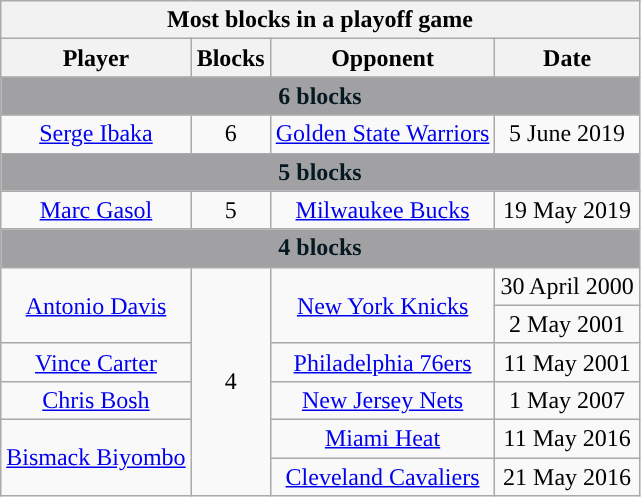<table class="wikitable" style="text-align:center">
<tr>
<th colspan="4">Most blocks in a playoff game</th>
</tr>
<tr>
<th>Player</th>
<th>Blocks</th>
<th>Opponent</th>
<th>Date</th>
</tr>
<tr>
<th colspan="4" style="text-align:center; background:#A1A1A4; color:#061922;">6 blocks</th>
</tr>
<tr>
<td><a href='#'>Serge Ibaka</a></td>
<td>6</td>
<td><a href='#'>Golden State Warriors</a></td>
<td>5 June 2019</td>
</tr>
<tr>
<th colspan="4" style="text-align:center; background:#A1A1A4; color:#061922;">5 blocks</th>
</tr>
<tr>
<td><a href='#'>Marc Gasol</a></td>
<td>5</td>
<td><a href='#'>Milwaukee Bucks</a></td>
<td>19 May 2019</td>
</tr>
<tr>
<th colspan="4" style="text-align:center; background:#A1A1A4; color:#061922;">4 blocks</th>
</tr>
<tr>
<td rowspan=2><a href='#'>Antonio Davis</a></td>
<td rowspan=6>4</td>
<td rowspan=2><a href='#'>New York Knicks</a></td>
<td>30 April 2000</td>
</tr>
<tr>
<td>2 May 2001</td>
</tr>
<tr>
<td><a href='#'>Vince Carter</a></td>
<td><a href='#'>Philadelphia 76ers</a></td>
<td>11 May 2001</td>
</tr>
<tr>
<td><a href='#'>Chris Bosh</a></td>
<td><a href='#'>New Jersey Nets</a></td>
<td>1 May 2007</td>
</tr>
<tr>
<td rowspan=2><a href='#'>Bismack Biyombo</a></td>
<td><a href='#'>Miami Heat</a></td>
<td>11 May 2016</td>
</tr>
<tr>
<td><a href='#'>Cleveland Cavaliers</a></td>
<td>21 May 2016</td>
</tr>
</table>
